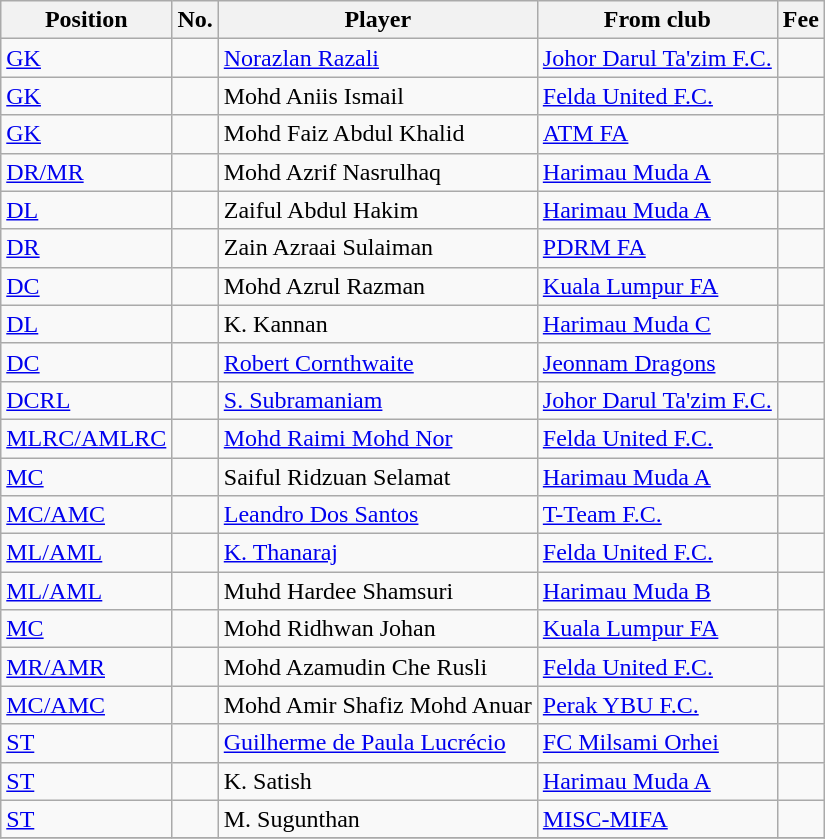<table class="wikitable sortable">
<tr>
<th>Position</th>
<th>No.</th>
<th>Player</th>
<th>From club</th>
<th>Fee</th>
</tr>
<tr>
<td><a href='#'>GK</a></td>
<td></td>
<td>  <a href='#'>Norazlan Razali</a></td>
<td>  <a href='#'>Johor Darul Ta'zim F.C.</a></td>
<td></td>
</tr>
<tr>
<td><a href='#'>GK</a></td>
<td></td>
<td>  Mohd Aniis Ismail</td>
<td>  <a href='#'>Felda United F.C.</a></td>
<td></td>
</tr>
<tr>
<td><a href='#'>GK</a></td>
<td></td>
<td>  Mohd Faiz Abdul Khalid</td>
<td>  <a href='#'>ATM FA</a></td>
<td></td>
</tr>
<tr>
<td><a href='#'>DR/MR</a></td>
<td></td>
<td> Mohd Azrif Nasrulhaq</td>
<td> <a href='#'>Harimau Muda A</a></td>
<td></td>
</tr>
<tr>
<td><a href='#'>DL</a></td>
<td></td>
<td> Zaiful Abdul Hakim</td>
<td> <a href='#'>Harimau Muda A</a></td>
<td></td>
</tr>
<tr>
<td><a href='#'>DR</a></td>
<td></td>
<td> Zain Azraai Sulaiman</td>
<td> <a href='#'>PDRM FA</a></td>
<td></td>
</tr>
<tr>
<td><a href='#'>DC</a></td>
<td></td>
<td> Mohd Azrul Razman</td>
<td> <a href='#'>Kuala Lumpur FA</a></td>
<td></td>
</tr>
<tr>
<td><a href='#'>DL</a></td>
<td></td>
<td> K. Kannan</td>
<td> <a href='#'>Harimau Muda C</a></td>
<td></td>
</tr>
<tr>
<td><a href='#'>DC</a></td>
<td></td>
<td> <a href='#'>Robert Cornthwaite</a></td>
<td> <a href='#'>Jeonnam Dragons</a></td>
<td></td>
</tr>
<tr>
<td><a href='#'>DCRL</a></td>
<td></td>
<td> <a href='#'>S. Subramaniam</a></td>
<td> <a href='#'>Johor Darul Ta'zim F.C.</a></td>
<td></td>
</tr>
<tr>
<td><a href='#'>MLRC/AMLRC</a></td>
<td></td>
<td> <a href='#'>Mohd Raimi Mohd Nor</a></td>
<td> <a href='#'>Felda United F.C.</a></td>
<td></td>
</tr>
<tr>
<td><a href='#'>MC</a></td>
<td></td>
<td>  Saiful Ridzuan Selamat</td>
<td>  <a href='#'>Harimau Muda A</a></td>
<td></td>
</tr>
<tr>
<td><a href='#'>MC/AMC</a></td>
<td></td>
<td> <a href='#'>Leandro Dos Santos</a></td>
<td> <a href='#'>T-Team F.C.</a></td>
<td></td>
</tr>
<tr>
<td><a href='#'>ML/AML</a></td>
<td></td>
<td> <a href='#'>K. Thanaraj</a></td>
<td> <a href='#'>Felda United F.C.</a></td>
<td></td>
</tr>
<tr>
<td><a href='#'>ML/AML</a></td>
<td></td>
<td> Muhd Hardee Shamsuri</td>
<td> <a href='#'>Harimau Muda B</a></td>
<td></td>
</tr>
<tr>
<td><a href='#'>MC</a></td>
<td></td>
<td> Mohd Ridhwan Johan</td>
<td> <a href='#'>Kuala Lumpur FA</a></td>
<td></td>
</tr>
<tr>
<td><a href='#'>MR/AMR</a></td>
<td></td>
<td> Mohd Azamudin Che Rusli</td>
<td> <a href='#'>Felda United F.C.</a></td>
<td></td>
</tr>
<tr>
<td><a href='#'>MC/AMC</a></td>
<td></td>
<td> Mohd Amir Shafiz Mohd Anuar</td>
<td> <a href='#'>Perak YBU F.C.</a></td>
<td></td>
</tr>
<tr>
<td><a href='#'>ST</a></td>
<td></td>
<td> <a href='#'>Guilherme de Paula Lucrécio</a></td>
<td> <a href='#'>FC Milsami Orhei</a></td>
<td></td>
</tr>
<tr>
<td><a href='#'>ST</a></td>
<td></td>
<td> K. Satish</td>
<td> <a href='#'>Harimau Muda A</a></td>
<td></td>
</tr>
<tr>
<td><a href='#'>ST</a></td>
<td></td>
<td> M. Sugunthan</td>
<td> <a href='#'>MISC-MIFA</a></td>
<td></td>
</tr>
<tr>
</tr>
</table>
